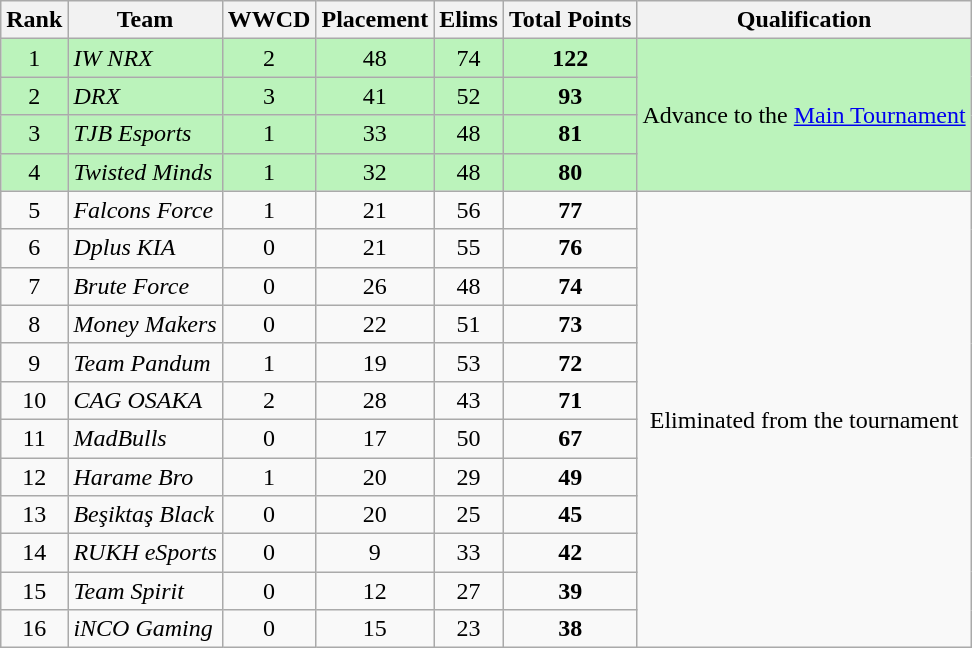<table class="wikitable" style="text-align:center">
<tr>
<th>Rank</th>
<th>Team</th>
<th>WWCD</th>
<th>Placement</th>
<th>Elims</th>
<th>Total Points</th>
<th>Qualification</th>
</tr>
<tr style="background:#BBF3BB">
<td>1</td>
<td style="text-align:left"> <em>IW NRX</em></td>
<td>2</td>
<td>48</td>
<td>74</td>
<td><strong>122</strong></td>
<td rowspan="4">Advance to the <a href='#'>Main Tournament</a></td>
</tr>
<tr style="background:#BBF3BB">
<td>2</td>
<td style="text-align:left"> <em>DRX</em></td>
<td>3</td>
<td>41</td>
<td>52</td>
<td><strong>93</strong></td>
</tr>
<tr style="background:#BBF3BB">
<td>3</td>
<td style="text-align:left"> <em>TJB Esports</em></td>
<td>1</td>
<td>33</td>
<td>48</td>
<td><strong>81</strong></td>
</tr>
<tr style="background:#BBF3BB">
<td>4</td>
<td style="text-align:left"> <em>Twisted Minds</em></td>
<td>1</td>
<td>32</td>
<td>48</td>
<td><strong>80</strong></td>
</tr>
<tr>
<td>5</td>
<td style="text-align:left"> <em>Falcons Force</em></td>
<td>1</td>
<td>21</td>
<td>56</td>
<td><strong>77</strong></td>
<td rowspan="12">Eliminated from the tournament</td>
</tr>
<tr>
<td>6</td>
<td style="text-align:left"> <em>Dplus KIA</em></td>
<td>0</td>
<td>21</td>
<td>55</td>
<td><strong>76</strong></td>
</tr>
<tr>
<td>7</td>
<td style="text-align:left"> <em>Brute Force</em></td>
<td>0</td>
<td>26</td>
<td>48</td>
<td><strong>74</strong></td>
</tr>
<tr>
<td>8</td>
<td style="text-align:left"> <em>Money Makers</em></td>
<td>0</td>
<td>22</td>
<td>51</td>
<td><strong>73</strong></td>
</tr>
<tr>
<td>9</td>
<td style="text-align:left"> <em>Team Pandum</em></td>
<td>1</td>
<td>19</td>
<td>53</td>
<td><strong>72</strong></td>
</tr>
<tr>
<td>10</td>
<td style="text-align:left"> <em>CAG OSAKA</em></td>
<td>2</td>
<td>28</td>
<td>43</td>
<td><strong>71</strong></td>
</tr>
<tr>
<td>11</td>
<td style="text-align:left"> <em>MadBulls</em></td>
<td>0</td>
<td>17</td>
<td>50</td>
<td><strong>67</strong></td>
</tr>
<tr>
<td>12</td>
<td style="text-align:left"> <em>Harame Bro</em></td>
<td>1</td>
<td>20</td>
<td>29</td>
<td><strong>49</strong></td>
</tr>
<tr>
<td>13</td>
<td style="text-align:left"> <em>Beşiktaş Black</em></td>
<td>0</td>
<td>20</td>
<td>25</td>
<td><strong>45</strong></td>
</tr>
<tr>
<td>14</td>
<td style="text-align:left"> <em>RUKH eSports</em></td>
<td>0</td>
<td>9</td>
<td>33</td>
<td><strong>42</strong></td>
</tr>
<tr>
<td>15</td>
<td style="text-align:left"> <em>Team Spirit</em></td>
<td>0</td>
<td>12</td>
<td>27</td>
<td><strong>39</strong></td>
</tr>
<tr>
<td>16</td>
<td style="text-align:left"> <em>iNCO Gaming</em></td>
<td>0</td>
<td>15</td>
<td>23</td>
<td><strong>38</strong></td>
</tr>
</table>
